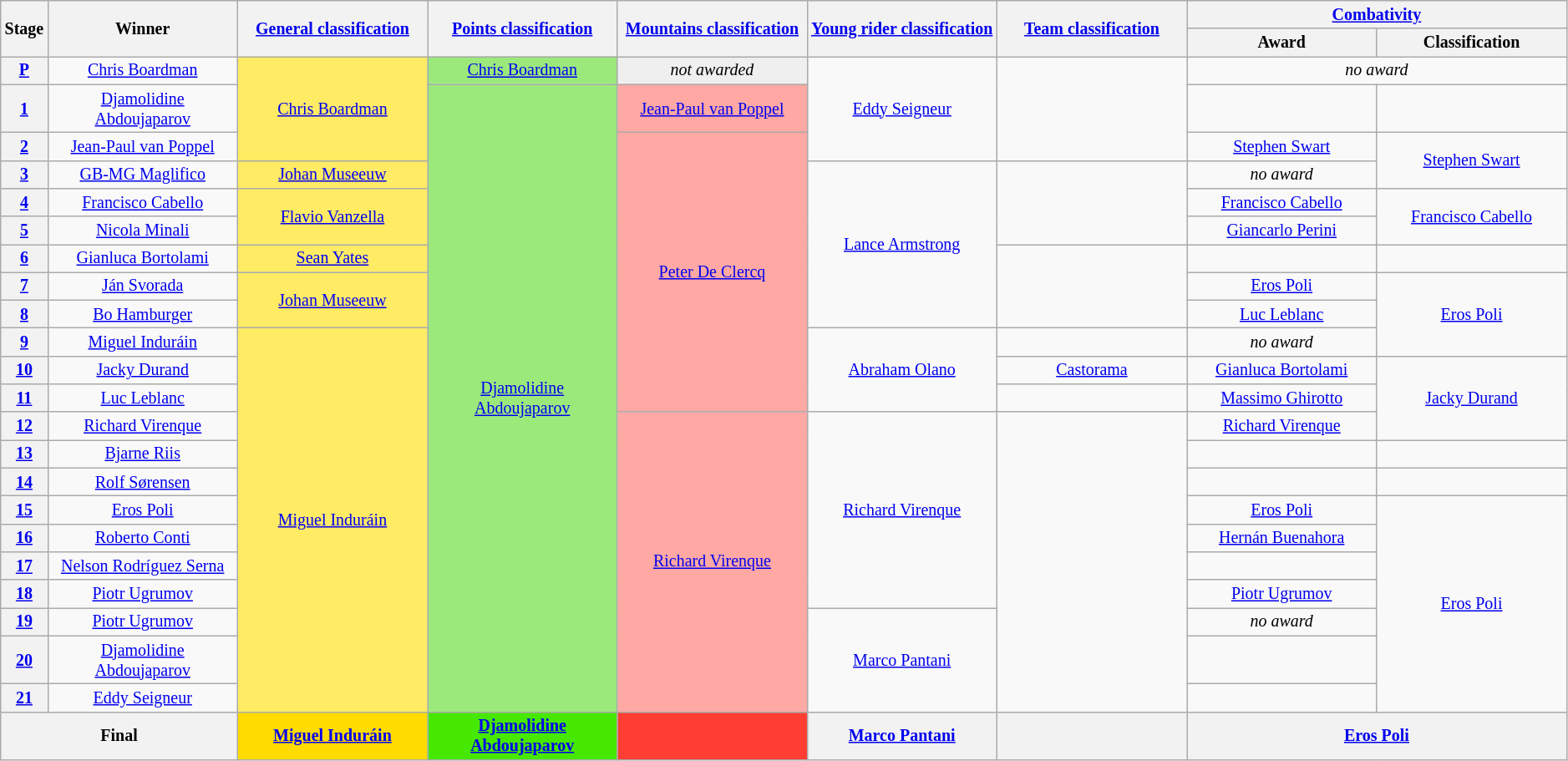<table class="wikitable" style="text-align: center; font-size:smaller;">
<tr>
<th scope="col" style="width:1%;" rowspan="2">Stage</th>
<th scope="col" style="width:12%;" rowspan="2">Winner</th>
<th scope="col" style="width:12%;" rowspan="2"><a href='#'>General classification</a><br></th>
<th scope="col" style="width:12%;" rowspan="2"><a href='#'>Points classification</a><br></th>
<th scope="col" style="width:12%;" rowspan="2"><a href='#'>Mountains classification</a><br></th>
<th scope="col" style="width:12%;" rowspan="2"><a href='#'>Young rider classification</a></th>
<th scope="col" style="width:12%;" rowspan="2"><a href='#'>Team classification</a></th>
<th scope="col" style="width:14%;" colspan="2"><a href='#'>Combativity</a></th>
</tr>
<tr>
<th scope="col" style="width:12%;">Award</th>
<th scope="col" style="width:12%;">Classification</th>
</tr>
<tr>
<th scope="row"><a href='#'>P</a></th>
<td><a href='#'>Chris Boardman</a></td>
<td style="background:#FFEB64;" rowspan="3"><a href='#'>Chris Boardman</a></td>
<td style="background:#9CE97B;"><a href='#'>Chris Boardman</a></td>
<td style="background:#EFEFEF;"><em>not awarded</em></td>
<td rowspan="3"><a href='#'>Eddy Seigneur</a></td>
<td rowspan="3"></td>
<td colspan="2"><em>no award</em></td>
</tr>
<tr>
<th scope="row"><a href='#'>1</a></th>
<td><a href='#'>Djamolidine Abdoujaparov</a></td>
<td style="background:#9CE97B;" rowspan="21"><a href='#'>Djamolidine Abdoujaparov</a></td>
<td style="background:#FFA8A4;"><a href='#'>Jean-Paul van Poppel</a></td>
<td></td>
<td></td>
</tr>
<tr>
<th scope="row"><a href='#'>2</a></th>
<td><a href='#'>Jean-Paul van Poppel</a></td>
<td style="background:#FFA8A4;"     rowspan="10"><a href='#'>Peter De Clercq</a></td>
<td><a href='#'>Stephen Swart</a></td>
<td rowspan="2"><a href='#'>Stephen Swart</a></td>
</tr>
<tr>
<th scope="row"><a href='#'>3</a></th>
<td><a href='#'>GB-MG Maglifico</a></td>
<td style="background:#FFEB64;"><a href='#'>Johan Museeuw</a></td>
<td rowspan="6"><a href='#'>Lance Armstrong</a></td>
<td rowspan="3"></td>
<td><em>no award</em></td>
</tr>
<tr>
<th scope="row"><a href='#'>4</a></th>
<td><a href='#'>Francisco Cabello</a></td>
<td style="background:#FFEB64;"     rowspan="2"><a href='#'>Flavio Vanzella</a></td>
<td><a href='#'>Francisco Cabello</a></td>
<td rowspan="2"><a href='#'>Francisco Cabello</a></td>
</tr>
<tr>
<th scope="row"><a href='#'>5</a></th>
<td><a href='#'>Nicola Minali</a></td>
<td><a href='#'>Giancarlo Perini</a></td>
</tr>
<tr>
<th scope="row"><a href='#'>6</a></th>
<td><a href='#'>Gianluca Bortolami</a></td>
<td style="background:#FFEB64;"><a href='#'>Sean Yates</a></td>
<td rowspan="3"></td>
<td></td>
<td></td>
</tr>
<tr>
<th scope="row"><a href='#'>7</a></th>
<td><a href='#'>Ján Svorada</a></td>
<td style="background:#FFEB64;"     rowspan="2"><a href='#'>Johan Museeuw</a></td>
<td><a href='#'>Eros Poli</a></td>
<td rowspan="3"><a href='#'>Eros Poli</a></td>
</tr>
<tr>
<th scope="row"><a href='#'>8</a></th>
<td><a href='#'>Bo Hamburger</a></td>
<td><a href='#'>Luc Leblanc</a></td>
</tr>
<tr>
<th scope="row"><a href='#'>9</a></th>
<td><a href='#'>Miguel Induráin</a></td>
<td style="background:#FFEB64;"      rowspan="13"><a href='#'>Miguel Induráin</a></td>
<td rowspan="3"><a href='#'>Abraham Olano</a></td>
<td></td>
<td><em>no award</em></td>
</tr>
<tr>
<th scope="row"><a href='#'>10</a></th>
<td><a href='#'>Jacky Durand</a></td>
<td><a href='#'>Castorama</a></td>
<td><a href='#'>Gianluca Bortolami</a></td>
<td rowspan="3"><a href='#'>Jacky Durand</a></td>
</tr>
<tr>
<th scope="row"><a href='#'>11</a></th>
<td><a href='#'>Luc Leblanc</a></td>
<td></td>
<td><a href='#'>Massimo Ghirotto</a></td>
</tr>
<tr>
<th scope="row"><a href='#'>12</a></th>
<td><a href='#'>Richard Virenque</a></td>
<td style="background:#FFA8A4;"     rowspan="10"><a href='#'>Richard Virenque</a></td>
<td rowspan="7"><a href='#'>Richard Virenque</a></td>
<td rowspan="10"></td>
<td><a href='#'>Richard Virenque</a></td>
</tr>
<tr>
<th scope="row"><a href='#'>13</a></th>
<td><a href='#'>Bjarne Riis</a></td>
<td></td>
<td></td>
</tr>
<tr>
<th scope="row"><a href='#'>14</a></th>
<td><a href='#'>Rolf Sørensen</a></td>
<td></td>
<td></td>
</tr>
<tr>
<th scope="row"><a href='#'>15</a></th>
<td><a href='#'>Eros Poli</a></td>
<td><a href='#'>Eros Poli</a></td>
<td rowspan="7"><a href='#'>Eros Poli</a></td>
</tr>
<tr>
<th scope="row"><a href='#'>16</a></th>
<td><a href='#'>Roberto Conti</a></td>
<td><a href='#'>Hernán Buenahora</a></td>
</tr>
<tr>
<th scope="row"><a href='#'>17</a></th>
<td><a href='#'>Nelson Rodríguez Serna</a></td>
<td></td>
</tr>
<tr>
<th scope="row"><a href='#'>18</a></th>
<td><a href='#'>Piotr Ugrumov</a></td>
<td><a href='#'>Piotr Ugrumov</a></td>
</tr>
<tr>
<th scope="row"><a href='#'>19</a></th>
<td><a href='#'>Piotr Ugrumov</a></td>
<td rowspan="3"><a href='#'>Marco Pantani</a></td>
<td><em>no award</em></td>
</tr>
<tr>
<th scope="row"><a href='#'>20</a></th>
<td><a href='#'>Djamolidine Abdoujaparov</a></td>
<td></td>
</tr>
<tr>
<th scope="row"><a href='#'>21</a></th>
<td><a href='#'>Eddy Seigneur</a></td>
<td></td>
</tr>
<tr>
<th colspan="2">Final</th>
<th style="background:#FFDB00;"><a href='#'>Miguel Induráin</a></th>
<th style="background:#46E800;"><a href='#'>Djamolidine Abdoujaparov</a></th>
<th style="background:#FF3E33;"></th>
<th><a href='#'>Marco Pantani</a></th>
<th></th>
<th colspan="2"><a href='#'>Eros Poli</a></th>
</tr>
</table>
